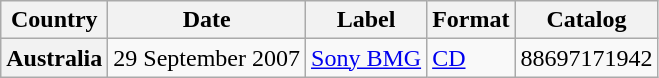<table class="wikitable plainrowheaders">
<tr>
<th>Country</th>
<th>Date</th>
<th>Label</th>
<th>Format</th>
<th>Catalog</th>
</tr>
<tr>
<th scope="row">Australia</th>
<td>29 September 2007</td>
<td><a href='#'>Sony BMG</a></td>
<td><a href='#'>CD</a></td>
<td>88697171942</td>
</tr>
</table>
